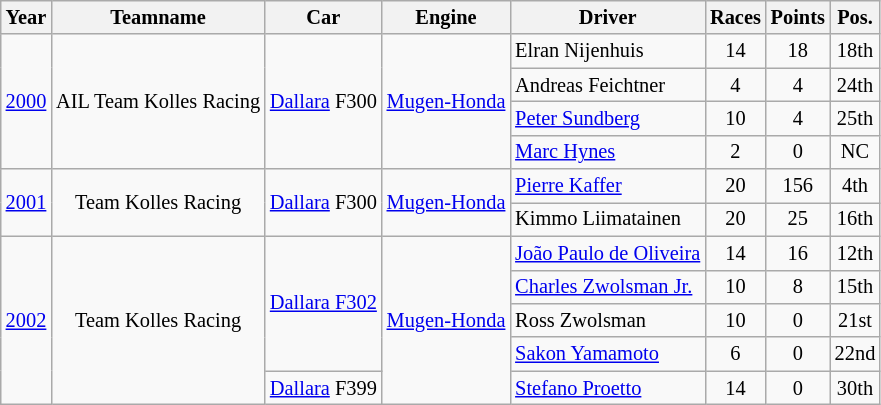<table class="wikitable" style="font-size: 85%; text-align:center">
<tr>
<th>Year</th>
<th>Teamname</th>
<th>Car</th>
<th>Engine</th>
<th>Driver</th>
<th>Races</th>
<th>Points</th>
<th>Pos.</th>
</tr>
<tr>
<td rowspan="4"><a href='#'>2000</a></td>
<td rowspan="4">AIL Team Kolles Racing</td>
<td rowspan="4"><a href='#'>Dallara</a> F300</td>
<td rowspan="4"><a href='#'>Mugen-Honda</a></td>
<td align="left"> Elran Nijenhuis</td>
<td>14</td>
<td>18</td>
<td>18th</td>
</tr>
<tr>
<td align="left"> Andreas Feichtner</td>
<td>4</td>
<td>4</td>
<td>24th</td>
</tr>
<tr>
<td align="left"> <a href='#'>Peter Sundberg</a></td>
<td>10</td>
<td>4</td>
<td>25th</td>
</tr>
<tr>
<td align="left"> <a href='#'>Marc Hynes</a></td>
<td>2</td>
<td>0</td>
<td>NC</td>
</tr>
<tr>
<td rowspan="2"><a href='#'>2001</a></td>
<td rowspan="2">Team Kolles Racing</td>
<td rowspan="2"><a href='#'>Dallara</a> F300</td>
<td rowspan="2"><a href='#'>Mugen-Honda</a></td>
<td align="left"> <a href='#'>Pierre Kaffer</a></td>
<td>20</td>
<td>156</td>
<td>4th</td>
</tr>
<tr>
<td align=left> Kimmo Liimatainen</td>
<td>20</td>
<td>25</td>
<td>16th</td>
</tr>
<tr>
<td rowspan="5"><a href='#'>2002</a></td>
<td rowspan="5">Team Kolles Racing</td>
<td rowspan="4"><a href='#'>Dallara F302</a></td>
<td rowspan="5"><a href='#'>Mugen-Honda</a></td>
<td align="left"> <a href='#'>João Paulo de Oliveira</a></td>
<td>14</td>
<td>16</td>
<td>12th</td>
</tr>
<tr>
<td align="left"> <a href='#'>Charles Zwolsman Jr.</a></td>
<td>10</td>
<td>8</td>
<td>15th</td>
</tr>
<tr>
<td align="left"> Ross Zwolsman</td>
<td>10</td>
<td>0</td>
<td>21st</td>
</tr>
<tr>
<td align=left> <a href='#'>Sakon Yamamoto</a></td>
<td>6</td>
<td>0</td>
<td>22nd</td>
</tr>
<tr>
<td><a href='#'>Dallara</a> F399</td>
<td align="left"> <a href='#'>Stefano Proetto</a></td>
<td>14</td>
<td>0</td>
<td>30th</td>
</tr>
</table>
